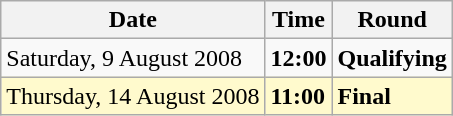<table class="wikitable">
<tr>
<th>Date</th>
<th>Time</th>
<th>Round</th>
</tr>
<tr>
<td>Saturday, 9 August 2008</td>
<td><strong>12:00</strong></td>
<td><strong>Qualifying</strong></td>
</tr>
<tr style=background:lemonchiffon>
<td>Thursday, 14 August 2008</td>
<td><strong>11:00</strong></td>
<td><strong>Final</strong></td>
</tr>
</table>
